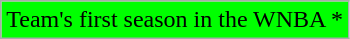<table class="wikitable">
<tr>
<td style="background-color: #0F0;">Team's first season in the WNBA *</td>
</tr>
</table>
